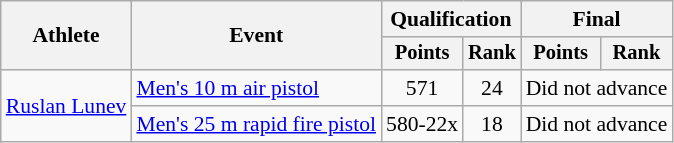<table class="wikitable" style="font-size:90%">
<tr>
<th rowspan="2">Athlete</th>
<th rowspan="2">Event</th>
<th colspan=2>Qualification</th>
<th colspan=2>Final</th>
</tr>
<tr style="font-size:95%">
<th>Points</th>
<th>Rank</th>
<th>Points</th>
<th>Rank</th>
</tr>
<tr align=center>
<td align=left rowspan=2><a href='#'>Ruslan Lunev</a></td>
<td align=left><a href='#'>Men's 10 m air pistol</a></td>
<td>571</td>
<td>24</td>
<td colspan=2>Did not advance</td>
</tr>
<tr align=center>
<td align=left><a href='#'>Men's 25 m rapid fire pistol</a></td>
<td>580-22x</td>
<td>18</td>
<td colspan=2>Did not advance</td>
</tr>
</table>
